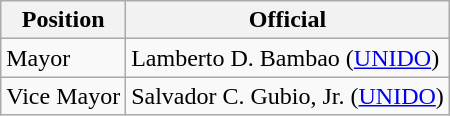<table class="wikitable">
<tr>
<th>Position</th>
<th>Official</th>
</tr>
<tr>
<td>Mayor</td>
<td>Lamberto D. Bambao (<a href='#'>UNIDO</a>)</td>
</tr>
<tr>
<td>Vice Mayor</td>
<td>Salvador C. Gubio, Jr. (<a href='#'>UNIDO</a>)</td>
</tr>
</table>
